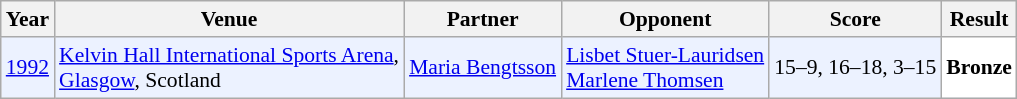<table class="sortable wikitable" style="font-size: 90%;">
<tr>
<th>Year</th>
<th>Venue</th>
<th>Partner</th>
<th>Opponent</th>
<th>Score</th>
<th>Result</th>
</tr>
<tr style="background:#ECF2FF">
<td align="center"><a href='#'>1992</a></td>
<td align="left"><a href='#'>Kelvin Hall International Sports Arena</a>,<br><a href='#'>Glasgow</a>, Scotland</td>
<td align="left"> <a href='#'>Maria Bengtsson</a></td>
<td align="left"> <a href='#'>Lisbet Stuer-Lauridsen</a><br> <a href='#'>Marlene Thomsen</a></td>
<td align="left">15–9, 16–18, 3–15</td>
<td style="text-align:left; background:white"> <strong>Bronze</strong></td>
</tr>
</table>
